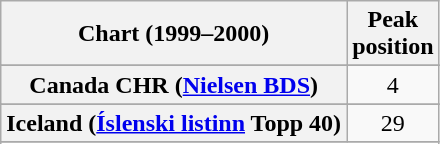<table class="wikitable sortable plainrowheaders" style="text-align:center">
<tr>
<th scope="col">Chart (1999–2000)</th>
<th scope="col">Peak<br>position</th>
</tr>
<tr>
</tr>
<tr>
</tr>
<tr>
</tr>
<tr>
</tr>
<tr>
<th scope="row">Canada CHR (<a href='#'>Nielsen BDS</a>)</th>
<td style="text-align:center">4</td>
</tr>
<tr>
</tr>
<tr>
<th scope="row">Iceland (<a href='#'>Íslenski listinn</a> Topp 40)</th>
<td>29</td>
</tr>
<tr>
</tr>
<tr>
</tr>
<tr>
</tr>
<tr>
</tr>
<tr>
</tr>
<tr>
</tr>
<tr>
</tr>
<tr>
</tr>
</table>
